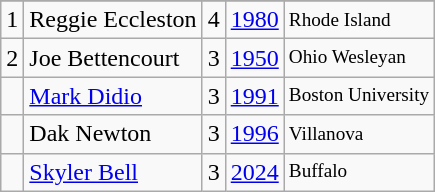<table class="wikitable">
<tr>
</tr>
<tr>
<td>1</td>
<td>Reggie Eccleston</td>
<td>4</td>
<td><a href='#'>1980</a></td>
<td style="font-size:80%;">Rhode Island</td>
</tr>
<tr>
<td>2</td>
<td>Joe Bettencourt</td>
<td>3</td>
<td><a href='#'>1950</a></td>
<td style="font-size:80%;">Ohio Wesleyan</td>
</tr>
<tr>
<td></td>
<td><a href='#'>Mark Didio</a></td>
<td>3</td>
<td><a href='#'>1991</a></td>
<td style="font-size:80%;">Boston University</td>
</tr>
<tr>
<td></td>
<td>Dak Newton</td>
<td>3</td>
<td><a href='#'>1996</a></td>
<td style="font-size:80%;">Villanova</td>
</tr>
<tr>
<td></td>
<td><a href='#'>Skyler Bell</a></td>
<td>3</td>
<td><a href='#'>2024</a></td>
<td style="font-size:80%;">Buffalo</td>
</tr>
</table>
